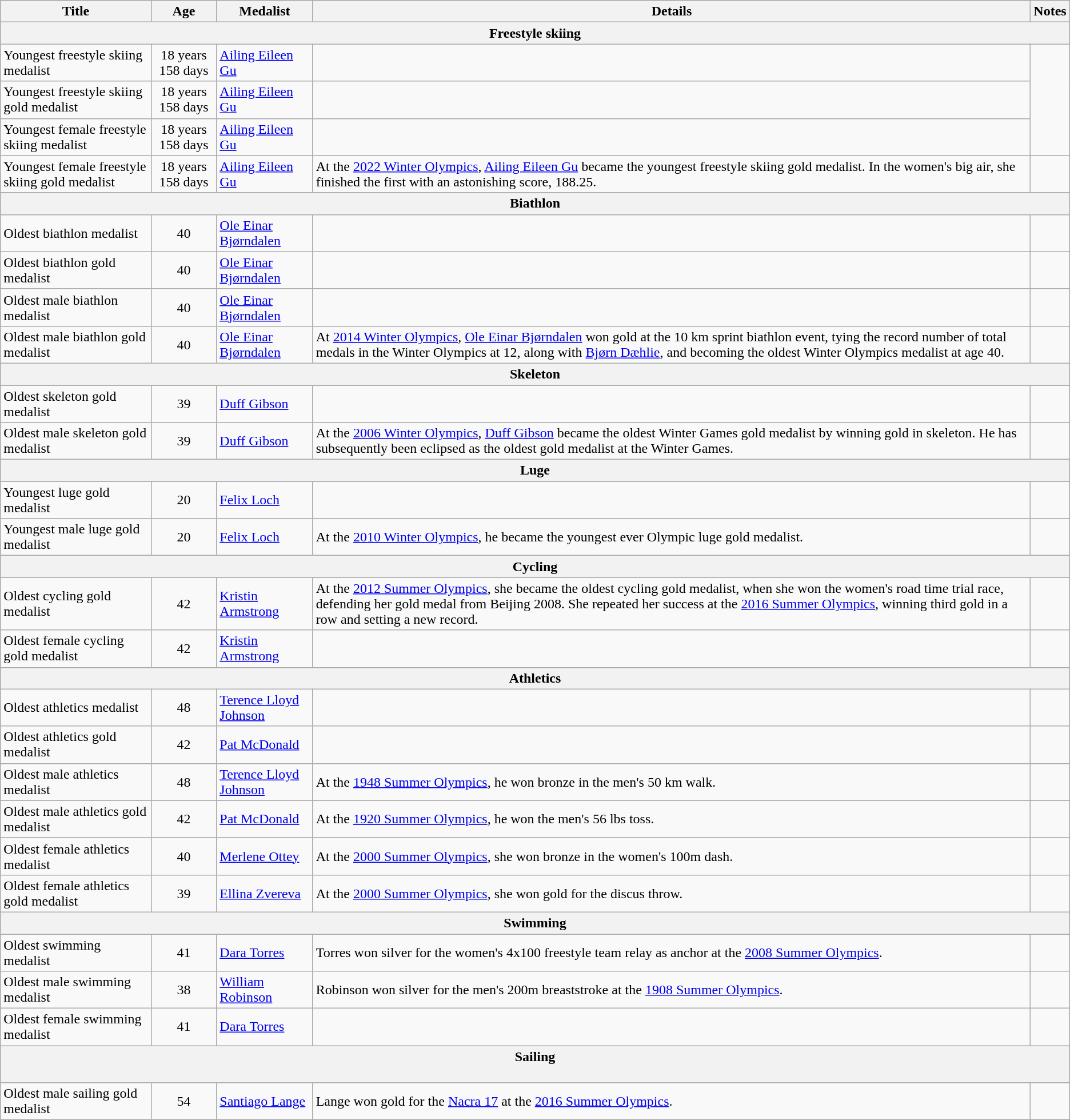<table class=wikitable>
<tr>
<th>Title</th>
<th>Age</th>
<th>Medalist</th>
<th>Details</th>
<th>Notes</th>
</tr>
<tr>
<th colspan=5>Freestyle skiing</th>
</tr>
<tr>
<td>Youngest freestyle skiing medalist</td>
<td align=center>18 years 158 days</td>
<td><a href='#'>Ailing Eileen Gu</a></td>
<td></td>
</tr>
<tr>
<td>Youngest freestyle skiing gold medalist</td>
<td align=center>18 years 158 days</td>
<td><a href='#'>Ailing Eileen Gu</a></td>
<td><br></td>
</tr>
<tr>
<td>Youngest female freestyle skiing medalist</td>
<td align=center>18 years 158 days</td>
<td><a href='#'>Ailing Eileen Gu</a></td>
<td></td>
</tr>
<tr>
<td>Youngest female freestyle skiing gold medalist</td>
<td align=center>18 years 158 days</td>
<td><a href='#'>Ailing Eileen Gu</a></td>
<td>At the <a href='#'>2022 Winter Olympics</a>, <a href='#'>Ailing Eileen Gu</a> became the youngest freestyle skiing gold medalist. In the women's big air, she finished the first with an astonishing score, 188.25.</td>
<td><br></td>
</tr>
<tr>
<th colspan=5>Biathlon<br></th>
</tr>
<tr>
<td>Oldest biathlon medalist</td>
<td align=center>40</td>
<td><a href='#'>Ole Einar Bjørndalen</a></td>
<td></td>
<td></td>
</tr>
<tr>
<td>Oldest biathlon gold medalist</td>
<td align=center>40</td>
<td><a href='#'>Ole Einar Bjørndalen</a></td>
<td></td>
<td></td>
</tr>
<tr>
<td>Oldest male biathlon medalist</td>
<td align=center>40</td>
<td><a href='#'>Ole Einar Bjørndalen</a></td>
<td></td>
<td></td>
</tr>
<tr>
<td>Oldest male biathlon gold medalist</td>
<td align=center>40</td>
<td><a href='#'>Ole Einar Bjørndalen</a></td>
<td>At <a href='#'>2014 Winter Olympics</a>, <a href='#'>Ole Einar Bjørndalen</a> won gold at the 10 km sprint biathlon event, tying the record number of total medals in the Winter Olympics at 12, along with <a href='#'>Bjørn Dæhlie</a>, and becoming the oldest Winter Olympics medalist at age 40.</td>
<td><br></td>
</tr>
<tr>
<th colspan=5>Skeleton<br></th>
</tr>
<tr>
<td>Oldest skeleton gold medalist</td>
<td align=center>39</td>
<td><a href='#'>Duff Gibson</a></td>
<td></td>
<td><br></td>
</tr>
<tr>
<td>Oldest male skeleton gold medalist</td>
<td align=center>39</td>
<td><a href='#'>Duff Gibson</a></td>
<td>At the <a href='#'>2006 Winter Olympics</a>, <a href='#'>Duff Gibson</a> became the oldest Winter Games gold medalist by winning gold in skeleton. He has subsequently been eclipsed as the oldest gold medalist at the Winter Games.</td>
<td><br></td>
</tr>
<tr>
<th colspan=5>Luge<br></th>
</tr>
<tr>
<td>Youngest luge gold medalist</td>
<td align=center>20</td>
<td><a href='#'>Felix Loch</a></td>
<td></td>
<td><br></td>
</tr>
<tr>
<td>Youngest male luge gold medalist</td>
<td align=center>20</td>
<td><a href='#'>Felix Loch</a></td>
<td>At the <a href='#'>2010 Winter Olympics</a>, he became the youngest ever Olympic luge gold medalist.</td>
<td><br></td>
</tr>
<tr>
<th colspan=5>Cycling<br></th>
</tr>
<tr>
<td>Oldest cycling gold medalist</td>
<td align=center>42</td>
<td><a href='#'>Kristin Armstrong</a></td>
<td>At the <a href='#'>2012 Summer Olympics</a>, she became the oldest cycling gold medalist, when she won the women's road time trial race, defending her gold medal from Beijing 2008. She repeated her success at the <a href='#'>2016 Summer Olympics</a>, winning third gold in a row and setting a new record.</td>
<td><br></td>
</tr>
<tr>
<td>Oldest female cycling gold medalist</td>
<td align=center>42</td>
<td><a href='#'>Kristin Armstrong</a></td>
<td></td>
<td><br></td>
</tr>
<tr>
<th colspan=5>Athletics</th>
</tr>
<tr>
<td>Oldest athletics medalist</td>
<td align=center>48</td>
<td><a href='#'>Terence Lloyd Johnson</a></td>
<td></td>
<td></td>
</tr>
<tr>
<td>Oldest athletics gold medalist</td>
<td align=center>42</td>
<td><a href='#'>Pat McDonald</a></td>
<td></td>
<td></td>
</tr>
<tr>
<td>Oldest male athletics medalist</td>
<td align=center>48</td>
<td><a href='#'>Terence Lloyd Johnson</a></td>
<td>At the <a href='#'>1948 Summer Olympics</a>, he won bronze in the men's 50 km walk.</td>
<td></td>
</tr>
<tr>
<td>Oldest male athletics gold medalist</td>
<td align=center>42</td>
<td><a href='#'>Pat McDonald</a></td>
<td>At the <a href='#'>1920 Summer Olympics</a>, he won the men's 56 lbs toss.</td>
<td></td>
</tr>
<tr>
<td>Oldest female athletics medalist</td>
<td align=center>40</td>
<td><a href='#'>Merlene Ottey</a></td>
<td>At the <a href='#'>2000 Summer Olympics</a>, she won bronze in the women's 100m dash.</td>
<td></td>
</tr>
<tr>
<td>Oldest female athletics gold medalist</td>
<td align=center>39</td>
<td><a href='#'>Ellina Zvereva</a></td>
<td>At the <a href='#'>2000 Summer Olympics</a>, she won gold for the discus throw.</td>
<td><br></td>
</tr>
<tr>
<th colspan=5>Swimming<br></th>
</tr>
<tr>
<td>Oldest swimming medalist</td>
<td align=center>41</td>
<td><a href='#'>Dara Torres</a></td>
<td>Torres won silver for the women's 4x100 freestyle team relay as anchor at the <a href='#'>2008 Summer Olympics</a>.</td>
<td><br></td>
</tr>
<tr>
<td>Oldest male swimming medalist</td>
<td align=center>38</td>
<td><a href='#'>William Robinson</a></td>
<td>Robinson won silver for the men's 200m breaststroke at the <a href='#'>1908 Summer Olympics</a>.</td>
<td><br></td>
</tr>
<tr>
<td>Oldest female swimming medalist</td>
<td align=center>41</td>
<td><a href='#'>Dara Torres</a></td>
<td></td>
<td><br></td>
</tr>
<tr>
<th colspan=5>Sailing<br><br></th>
</tr>
<tr>
<td>Oldest male sailing gold medalist</td>
<td align=center>54</td>
<td><a href='#'>Santiago Lange</a></td>
<td>Lange won gold for the <a href='#'>Nacra 17</a> at the <a href='#'>2016 Summer Olympics</a>.</td>
<td><br>
</td>
</tr>
</table>
